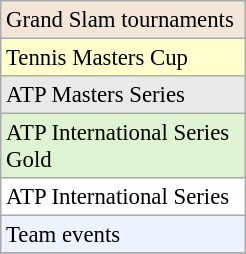<table class="wikitable"  style="font-size:95%; width:13%;">
<tr bgcolor=#F3E6D7>
<td>Grand Slam tournaments</td>
</tr>
<tr bgcolor="#ffffcc">
<td>Tennis Masters Cup</td>
</tr>
<tr bgcolor=#E9E9E9>
<td>ATP Masters Series</td>
</tr>
<tr bgcolor=#DDF3D1>
<td>ATP International Series Gold</td>
</tr>
<tr bgcolor=#FFFFFF>
<td>ATP International Series</td>
</tr>
<tr bgcolor=#ECF2FF>
<td>Team events</td>
</tr>
<tr>
</tr>
</table>
